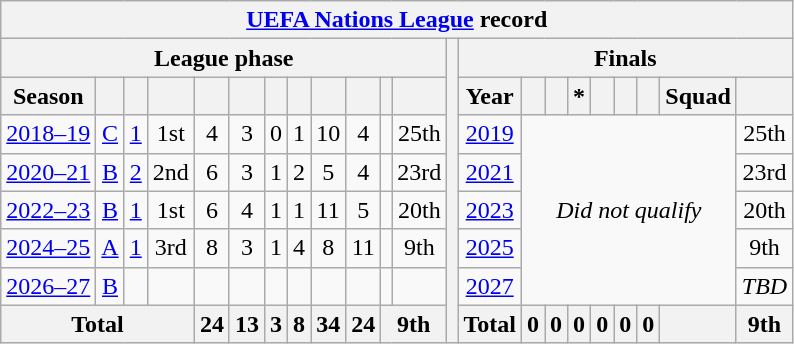<table class="wikitable" style="text-align:center">
<tr>
<th colspan=22><a href='#'>UEFA Nations League</a> record</th>
</tr>
<tr>
<th colspan=12>League phase</th>
<th rowspan=8></th>
<th colspan=9>Finals</th>
</tr>
<tr>
<th>Season</th>
<th></th>
<th></th>
<th></th>
<th></th>
<th></th>
<th></th>
<th></th>
<th></th>
<th></th>
<th></th>
<th></th>
<th>Year</th>
<th></th>
<th></th>
<th>*</th>
<th></th>
<th></th>
<th></th>
<th>Squad</th>
<th></th>
</tr>
<tr>
<td><a href='#'>2018–19</a></td>
<td><a href='#'>C</a></td>
<td><a href='#'>1</a></td>
<td>1st</td>
<td>4</td>
<td>3</td>
<td>0</td>
<td>1</td>
<td>10</td>
<td>4</td>
<td></td>
<td>25th</td>
<td><a href='#'>2019</a></td>
<td rowspan=5 colspan=7><em>Did not qualify</em></td>
<td>25th</td>
</tr>
<tr>
<td><a href='#'>2020–21</a></td>
<td><a href='#'>B</a></td>
<td><a href='#'>2</a></td>
<td>2nd</td>
<td>6</td>
<td>3</td>
<td>1</td>
<td>2</td>
<td>5</td>
<td>4</td>
<td></td>
<td>23rd</td>
<td><a href='#'>2021</a></td>
<td>23rd</td>
</tr>
<tr>
<td><a href='#'>2022–23</a></td>
<td><a href='#'>B</a></td>
<td><a href='#'>1</a></td>
<td>1st</td>
<td>6</td>
<td>4</td>
<td>1</td>
<td>1</td>
<td>11</td>
<td>5</td>
<td></td>
<td>20th</td>
<td><a href='#'>2023</a></td>
<td>20th</td>
</tr>
<tr>
<td><a href='#'>2024–25</a></td>
<td><a href='#'>A</a></td>
<td><a href='#'>1</a></td>
<td>3rd</td>
<td>8</td>
<td>3</td>
<td>1</td>
<td>4</td>
<td>8</td>
<td>11</td>
<td></td>
<td>9th</td>
<td><a href='#'>2025</a></td>
<td>9th</td>
</tr>
<tr>
<td><a href='#'>2026–27</a></td>
<td><a href='#'>B</a></td>
<td></td>
<td></td>
<td></td>
<td></td>
<td></td>
<td></td>
<td></td>
<td></td>
<td></td>
<td></td>
<td><a href='#'>2027</a></td>
<td><em>TBD</em></td>
</tr>
<tr>
<th colspan="4">Total</th>
<th>24</th>
<th>13</th>
<th>3</th>
<th>8</th>
<th>34</th>
<th>24</th>
<th colspan="2">9th</th>
<th>Total</th>
<th>0</th>
<th>0</th>
<th>0</th>
<th>0</th>
<th>0</th>
<th>0</th>
<th></th>
<th>9th</th>
</tr>
</table>
